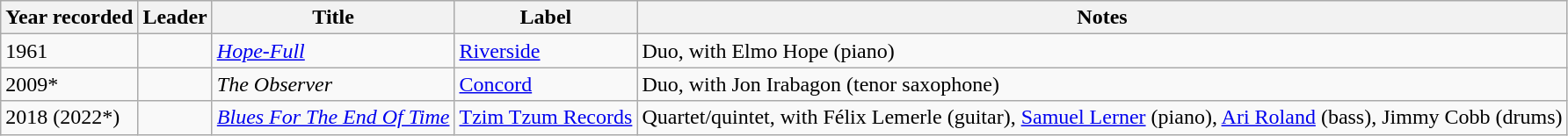<table class="wikitable sortable">
<tr>
<th>Year recorded</th>
<th>Leader</th>
<th>Title</th>
<th>Label</th>
<th>Notes</th>
</tr>
<tr>
<td>1961</td>
<td></td>
<td><em><a href='#'>Hope-Full</a></em></td>
<td><a href='#'>Riverside</a></td>
<td>Duo, with Elmo Hope (piano)</td>
</tr>
<tr>
<td>2009*</td>
<td></td>
<td><em>The Observer</em></td>
<td><a href='#'>Concord</a></td>
<td>Duo, with Jon Irabagon (tenor saxophone)</td>
</tr>
<tr>
<td>2018 (2022*)</td>
<td></td>
<td><em><a href='#'>Blues For The End Of Time</a></em></td>
<td><a href='#'>Tzim Tzum Records</a></td>
<td>Quartet/quintet, with Félix Lemerle (guitar), <a href='#'>Samuel Lerner</a> (piano), <a href='#'>Ari Roland</a> (bass), Jimmy Cobb (drums)</td>
</tr>
</table>
